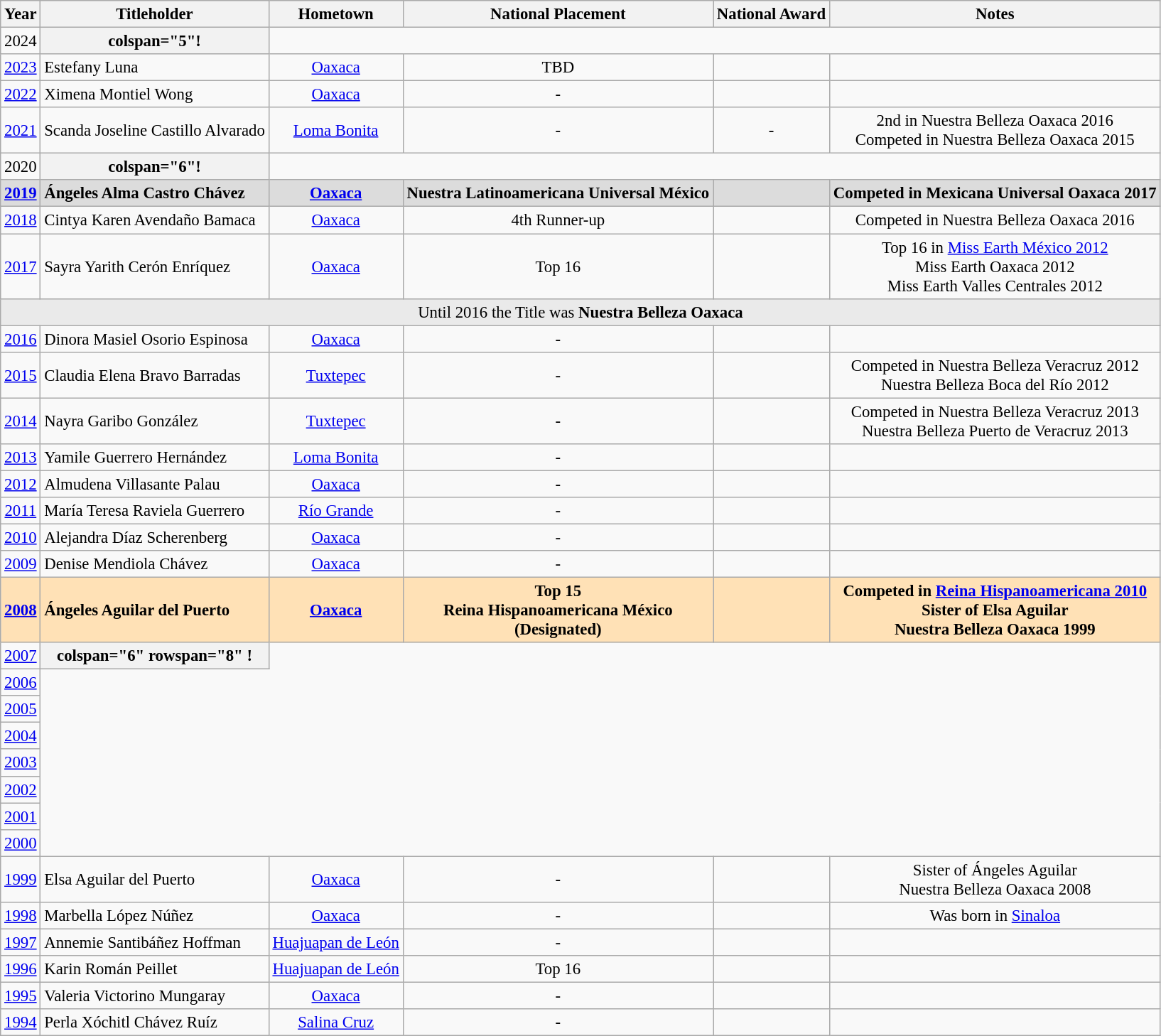<table class="wikitable sortable" style="font-size:95%;">
<tr>
<th>Year</th>
<th>Titleholder</th>
<th>Hometown</th>
<th>National Placement</th>
<th>National Award</th>
<th>Notes</th>
</tr>
<tr>
<td align="center">2024</td>
<th>colspan="5"!</th>
</tr>
<tr>
<td align=center><a href='#'>2023</a></td>
<td>Estefany Luna</td>
<td align=center><a href='#'>Oaxaca</a></td>
<td align=center>TBD</td>
<td align=center></td>
<td align=center></td>
</tr>
<tr>
<td align=center><a href='#'>2022</a></td>
<td>Ximena Montiel Wong</td>
<td align=center><a href='#'>Oaxaca</a></td>
<td align=center>-</td>
<td align=center></td>
<td align=center></td>
</tr>
<tr>
<td align=center><a href='#'>2021</a></td>
<td>Scanda Joseline Castillo Alvarado</td>
<td align=center><a href='#'>Loma Bonita</a></td>
<td align=center>-</td>
<td align=center>-</td>
<td align=center>2nd in Nuestra Belleza Oaxaca 2016<br>Competed in Nuestra Belleza Oaxaca 2015</td>
</tr>
<tr>
<td align="center">2020</td>
<th>colspan="6"!</th>
</tr>
<tr bgcolor=DCDCDC>
<td align="center"><strong><a href='#'>2019</a></strong></td>
<td><strong>Ángeles Alma Castro Chávez</strong></td>
<td align="center"><strong><a href='#'>Oaxaca</a></strong></td>
<td align="center"><strong>Nuestra Latinoamericana Universal México</strong></td>
<td align="center"></td>
<td align="center"><strong>Competed in Mexicana Universal Oaxaca 2017</strong></td>
</tr>
<tr>
<td align="center"><a href='#'>2018</a></td>
<td>Cintya Karen Avendaño Bamaca</td>
<td align="center"><a href='#'>Oaxaca</a></td>
<td align="center">4th Runner-up</td>
<td align="center"></td>
<td align="center">Competed in Nuestra Belleza Oaxaca 2016</td>
</tr>
<tr>
<td align="center"><a href='#'>2017</a></td>
<td>Sayra Yarith Cerón Enríquez</td>
<td align="center"><a href='#'>Oaxaca</a></td>
<td align="center">Top 16</td>
<td align="center"></td>
<td align="center">Top 16 in <a href='#'>Miss Earth México 2012</a><br>Miss Earth Oaxaca 2012<br>Miss Earth Valles Centrales 2012</td>
</tr>
<tr>
<td colspan="7" bgcolor="#EAEAEA" style="text-align:center;">Until 2016 the Title was <strong>Nuestra Belleza Oaxaca</strong></td>
</tr>
<tr>
<td align="center"><a href='#'>2016</a></td>
<td>Dinora Masiel Osorio Espinosa</td>
<td align="center"><a href='#'>Oaxaca</a></td>
<td align="center">-</td>
<td align="center"></td>
<td align="center"></td>
</tr>
<tr>
<td align="center"><a href='#'>2015</a></td>
<td>Claudia Elena Bravo Barradas</td>
<td align="center"><a href='#'>Tuxtepec</a></td>
<td align="center">-</td>
<td align="center"></td>
<td align="center">Competed in Nuestra Belleza Veracruz 2012<br>Nuestra Belleza Boca del Río 2012</td>
</tr>
<tr>
<td align="center"><a href='#'>2014</a></td>
<td>Nayra Garibo González</td>
<td align="center"><a href='#'>Tuxtepec</a></td>
<td align="center">-</td>
<td align="center"></td>
<td align="center">Competed in Nuestra Belleza Veracruz 2013<br>Nuestra Belleza Puerto de Veracruz 2013</td>
</tr>
<tr>
<td align="center"><a href='#'>2013</a></td>
<td>Yamile Guerrero Hernández</td>
<td align="center"><a href='#'>Loma Bonita</a></td>
<td align="center">-</td>
<td align="center"></td>
<td align="center"></td>
</tr>
<tr>
<td align="center"><a href='#'>2012</a></td>
<td>Almudena Villasante Palau</td>
<td align="center"><a href='#'>Oaxaca</a></td>
<td align="center">-</td>
<td align="center"></td>
<td align="center"></td>
</tr>
<tr>
<td align="center"><a href='#'>2011</a></td>
<td>María Teresa Raviela Guerrero</td>
<td align="center"><a href='#'>Río Grande</a></td>
<td align="center">-</td>
<td align="center"></td>
<td align="center"></td>
</tr>
<tr>
<td align="center"><a href='#'>2010</a></td>
<td>Alejandra Díaz Scherenberg</td>
<td align="center"><a href='#'>Oaxaca</a></td>
<td align="center">-</td>
<td align="center"></td>
<td align="center"></td>
</tr>
<tr>
<td align="center"><a href='#'>2009</a></td>
<td>Denise Mendiola Chávez</td>
<td align="center"><a href='#'>Oaxaca</a></td>
<td align="center">-</td>
<td align="center"></td>
<td align="center"></td>
</tr>
<tr bgcolor="#FFE1B6">
<td align="center"><strong><a href='#'>2008</a></strong></td>
<td><strong> Ángeles Aguilar del Puerto</strong></td>
<td align="center"><strong><a href='#'>Oaxaca</a></strong></td>
<td align="center"><strong>Top 15<br>Reina Hispanoamericana México<br>(Designated)</strong></td>
<td align="center"></td>
<td align="center"><strong>Competed in <a href='#'>Reina Hispanoamericana 2010</a><br>Sister of Elsa Aguilar<br>Nuestra Belleza Oaxaca 1999</strong></td>
</tr>
<tr>
<td align="center"><a href='#'>2007</a></td>
<th>colspan="6" rowspan="8" !</th>
</tr>
<tr>
<td align="center"><a href='#'>2006</a></td>
</tr>
<tr>
<td align="center"><a href='#'>2005</a></td>
</tr>
<tr>
<td align="center"><a href='#'>2004</a></td>
</tr>
<tr>
<td align="center"><a href='#'>2003</a></td>
</tr>
<tr>
<td align="center"><a href='#'>2002</a></td>
</tr>
<tr>
<td align="center"><a href='#'>2001</a></td>
</tr>
<tr>
<td align="center"><a href='#'>2000</a></td>
</tr>
<tr>
<td align="center"><a href='#'>1999</a></td>
<td>Elsa Aguilar del Puerto</td>
<td align="center"><a href='#'>Oaxaca</a></td>
<td align="center">-</td>
<td align="center"></td>
<td align="center">Sister of Ángeles Aguilar<br>Nuestra Belleza Oaxaca 2008</td>
</tr>
<tr>
<td align="center"><a href='#'>1998</a></td>
<td>Marbella López Núñez</td>
<td align="center"><a href='#'>Oaxaca</a></td>
<td align="center">-</td>
<td align="center"></td>
<td align="center">Was born in <a href='#'>Sinaloa</a></td>
</tr>
<tr>
<td align="center"><a href='#'>1997</a></td>
<td>Annemie Santibáñez Hoffman</td>
<td align="center"><a href='#'>Huajuapan de León</a></td>
<td align="center">-</td>
<td align="center"></td>
<td align="center"></td>
</tr>
<tr>
<td align="center"><a href='#'>1996</a></td>
<td>Karin Román Peillet</td>
<td align="center"><a href='#'>Huajuapan de León</a></td>
<td align="center">Top 16</td>
<td align="center"></td>
<td align="center"></td>
</tr>
<tr>
<td align="center"><a href='#'>1995</a></td>
<td>Valeria Victorino Mungaray</td>
<td align="center"><a href='#'>Oaxaca</a></td>
<td align="center">-</td>
<td align="center"></td>
<td align="center"></td>
</tr>
<tr>
<td align="center"><a href='#'>1994</a></td>
<td>Perla Xóchitl Chávez Ruíz</td>
<td align="center"><a href='#'>Salina Cruz</a></td>
<td align="center">-</td>
<td align="center"></td>
<td align="center"></td>
</tr>
</table>
